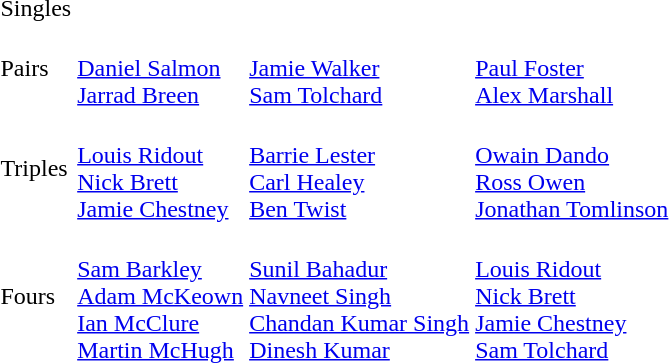<table>
<tr>
<td>Singles<br></td>
<td></td>
<td></td>
<td></td>
</tr>
<tr>
<td>Pairs<br></td>
<td><br><a href='#'>Daniel Salmon</a><br><a href='#'>Jarrad Breen</a></td>
<td><br><a href='#'>Jamie Walker</a><br><a href='#'>Sam Tolchard</a></td>
<td><br><a href='#'>Paul Foster</a><br><a href='#'>Alex Marshall</a></td>
</tr>
<tr>
<td>Triples<br></td>
<td><br><a href='#'>Louis Ridout</a><br><a href='#'>Nick Brett</a><br><a href='#'>Jamie Chestney</a></td>
<td><br><a href='#'>Barrie Lester</a><br><a href='#'>Carl Healey</a><br><a href='#'>Ben Twist</a></td>
<td><br><a href='#'>Owain Dando</a><br><a href='#'>Ross Owen</a><br><a href='#'>Jonathan Tomlinson</a></td>
</tr>
<tr>
<td>Fours<br></td>
<td><br><a href='#'>Sam Barkley</a><br><a href='#'>Adam McKeown</a><br><a href='#'>Ian McClure</a><br><a href='#'>Martin McHugh</a></td>
<td><br><a href='#'>Sunil Bahadur</a><br><a href='#'>Navneet Singh</a><br><a href='#'>Chandan Kumar Singh</a><br><a href='#'>Dinesh Kumar</a></td>
<td><br><a href='#'>Louis Ridout</a><br><a href='#'>Nick Brett</a><br><a href='#'>Jamie Chestney</a><br><a href='#'>Sam Tolchard</a></td>
</tr>
</table>
